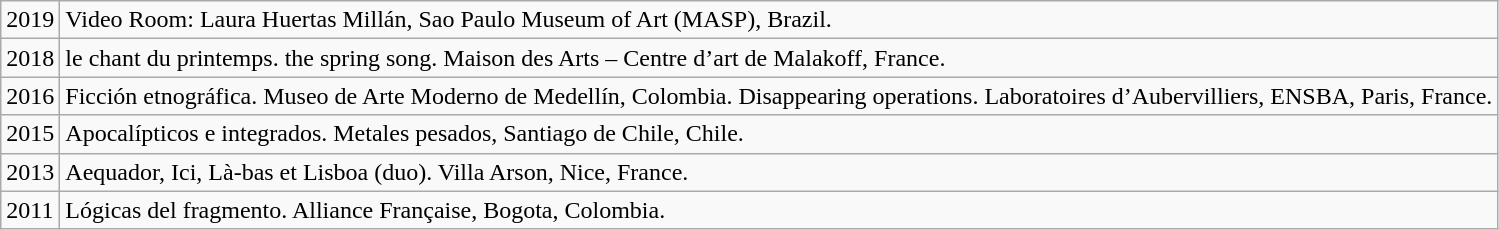<table class="wikitable">
<tr>
<td>2019</td>
<td>Video Room: Laura Huertas Millán, Sao Paulo Museum of Art (MASP), Brazil.</td>
</tr>
<tr>
<td>2018</td>
<td>le chant du printemps. the spring song. Maison des Arts – Centre d’art de Malakoff, France.</td>
</tr>
<tr>
<td>2016</td>
<td>Ficción etnográfica. Museo de Arte Moderno de Medellín, Colombia. Disappearing operations. Laboratoires d’Aubervilliers, ENSBA, Paris, France.</td>
</tr>
<tr>
<td>2015</td>
<td>Apocalípticos e integrados. Metales pesados, Santiago de Chile, Chile.</td>
</tr>
<tr>
<td>2013</td>
<td>Aequador, Ici, Là-bas et Lisboa (duo). Villa Arson, Nice, France.</td>
</tr>
<tr>
<td>2011</td>
<td>Lógicas del fragmento. Alliance Française, Bogota, Colombia.</td>
</tr>
</table>
